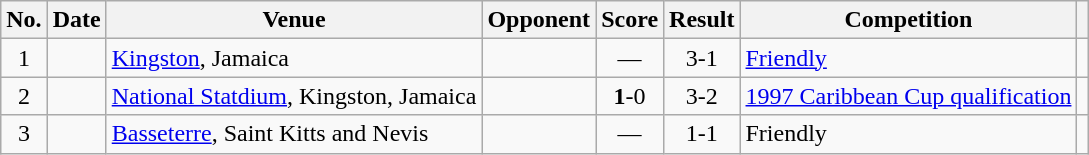<table class="wikitable sortable">
<tr>
<th scope="col">No.</th>
<th scope="col">Date</th>
<th scope="col">Venue</th>
<th scope="col">Opponent</th>
<th scope="col">Score</th>
<th scope="col">Result</th>
<th scope="col">Competition</th>
<th scope="col" class="unsortable"></th>
</tr>
<tr>
<td style="text-align:center">1</td>
<td></td>
<td><a href='#'>Kingston</a>, Jamaica</td>
<td></td>
<td style="text-align:center">—</td>
<td style="text-align:center">3-1</td>
<td><a href='#'>Friendly</a></td>
<td></td>
</tr>
<tr>
<td style="text-align:center">2</td>
<td></td>
<td><a href='#'>National Statdium</a>, Kingston, Jamaica</td>
<td></td>
<td style="text-align:center"><strong>1</strong>-0</td>
<td style="text-align:center">3-2</td>
<td><a href='#'>1997 Caribbean Cup qualification</a></td>
<td></td>
</tr>
<tr>
<td style="text-align:center">3</td>
<td></td>
<td><a href='#'>Basseterre</a>, Saint Kitts and Nevis</td>
<td></td>
<td style="text-align:center">—</td>
<td style="text-align:center">1-1</td>
<td>Friendly</td>
<td></td>
</tr>
</table>
